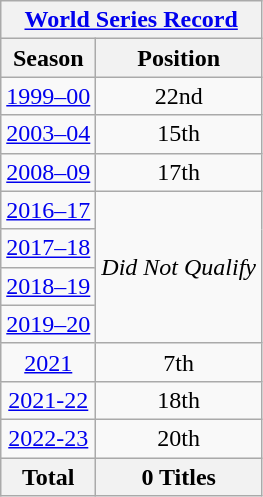<table class="wikitable" style="text-align: center;">
<tr>
<th colspan=2><a href='#'>World Series Record</a></th>
</tr>
<tr>
<th>Season</th>
<th>Position</th>
</tr>
<tr>
<td><a href='#'>1999–00</a></td>
<td>22nd</td>
</tr>
<tr>
<td><a href='#'>2003–04</a></td>
<td>15th</td>
</tr>
<tr>
<td><a href='#'>2008–09</a></td>
<td>17th</td>
</tr>
<tr>
<td><a href='#'>2016–17</a></td>
<td rowspan="4"><em>Did Not Qualify</em></td>
</tr>
<tr>
<td><a href='#'>2017–18</a></td>
</tr>
<tr>
<td><a href='#'>2018–19</a></td>
</tr>
<tr>
<td><a href='#'>2019–20</a></td>
</tr>
<tr>
<td><a href='#'>2021</a></td>
<td>7th</td>
</tr>
<tr>
<td><a href='#'>2021-22</a></td>
<td>18th</td>
</tr>
<tr>
<td><a href='#'>2022-23</a></td>
<td>20th</td>
</tr>
<tr>
<th>Total</th>
<th>0 Titles</th>
</tr>
</table>
